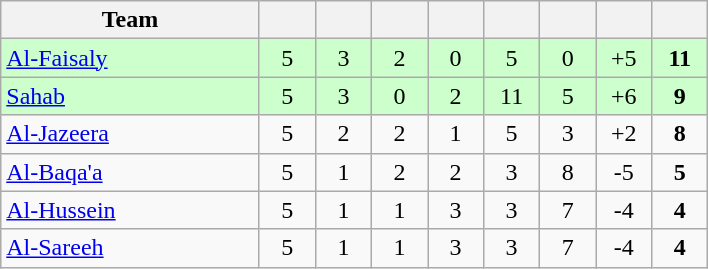<table class="wikitable" style="text-align: center;">
<tr>
<th width=165>Team</th>
<th width=30></th>
<th width=30></th>
<th width=30></th>
<th width=30></th>
<th width=30></th>
<th width=30></th>
<th width=30></th>
<th width=30></th>
</tr>
<tr bgcolor=#ccffcc>
<td align=left><a href='#'>Al-Faisaly</a></td>
<td>5</td>
<td>3</td>
<td>2</td>
<td>0</td>
<td>5</td>
<td>0</td>
<td>+5</td>
<td><strong>11</strong></td>
</tr>
<tr bgcolor=#ccffcc>
<td align=left><a href='#'>Sahab</a></td>
<td>5</td>
<td>3</td>
<td>0</td>
<td>2</td>
<td>11</td>
<td>5</td>
<td>+6</td>
<td><strong>9</strong></td>
</tr>
<tr>
<td align=left><a href='#'>Al-Jazeera</a></td>
<td>5</td>
<td>2</td>
<td>2</td>
<td>1</td>
<td>5</td>
<td>3</td>
<td>+2</td>
<td><strong>8</strong></td>
</tr>
<tr>
<td align=left><a href='#'>Al-Baqa'a</a></td>
<td>5</td>
<td>1</td>
<td>2</td>
<td>2</td>
<td>3</td>
<td>8</td>
<td>-5</td>
<td><strong>5</strong></td>
</tr>
<tr>
<td align=left><a href='#'>Al-Hussein</a></td>
<td>5</td>
<td>1</td>
<td>1</td>
<td>3</td>
<td>3</td>
<td>7</td>
<td>-4</td>
<td><strong>4</strong></td>
</tr>
<tr>
<td align=left><a href='#'>Al-Sareeh</a></td>
<td>5</td>
<td>1</td>
<td>1</td>
<td>3</td>
<td>3</td>
<td>7</td>
<td>-4</td>
<td><strong>4</strong></td>
</tr>
</table>
